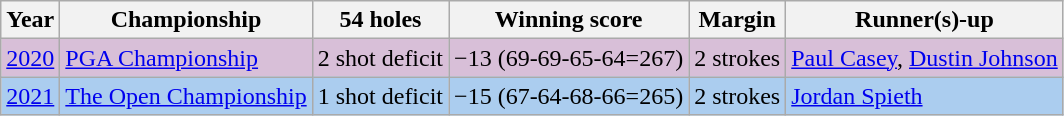<table class="wikitable">
<tr>
<th>Year</th>
<th>Championship</th>
<th>54 holes</th>
<th>Winning score</th>
<th>Margin</th>
<th>Runner(s)-up</th>
</tr>
<tr style="background:#D8BFD8;">
<td><a href='#'>2020</a></td>
<td><a href='#'>PGA Championship</a></td>
<td>2 shot deficit</td>
<td>−13 (69-69-65-64=267)</td>
<td>2 strokes</td>
<td> <a href='#'>Paul Casey</a>,  <a href='#'>Dustin Johnson</a></td>
</tr>
<tr style="background:#ABCDEF;">
<td><a href='#'>2021</a></td>
<td><a href='#'>The Open Championship</a></td>
<td>1 shot deficit</td>
<td>−15 (67-64-68-66=265)</td>
<td>2 strokes</td>
<td> <a href='#'>Jordan Spieth</a></td>
</tr>
</table>
